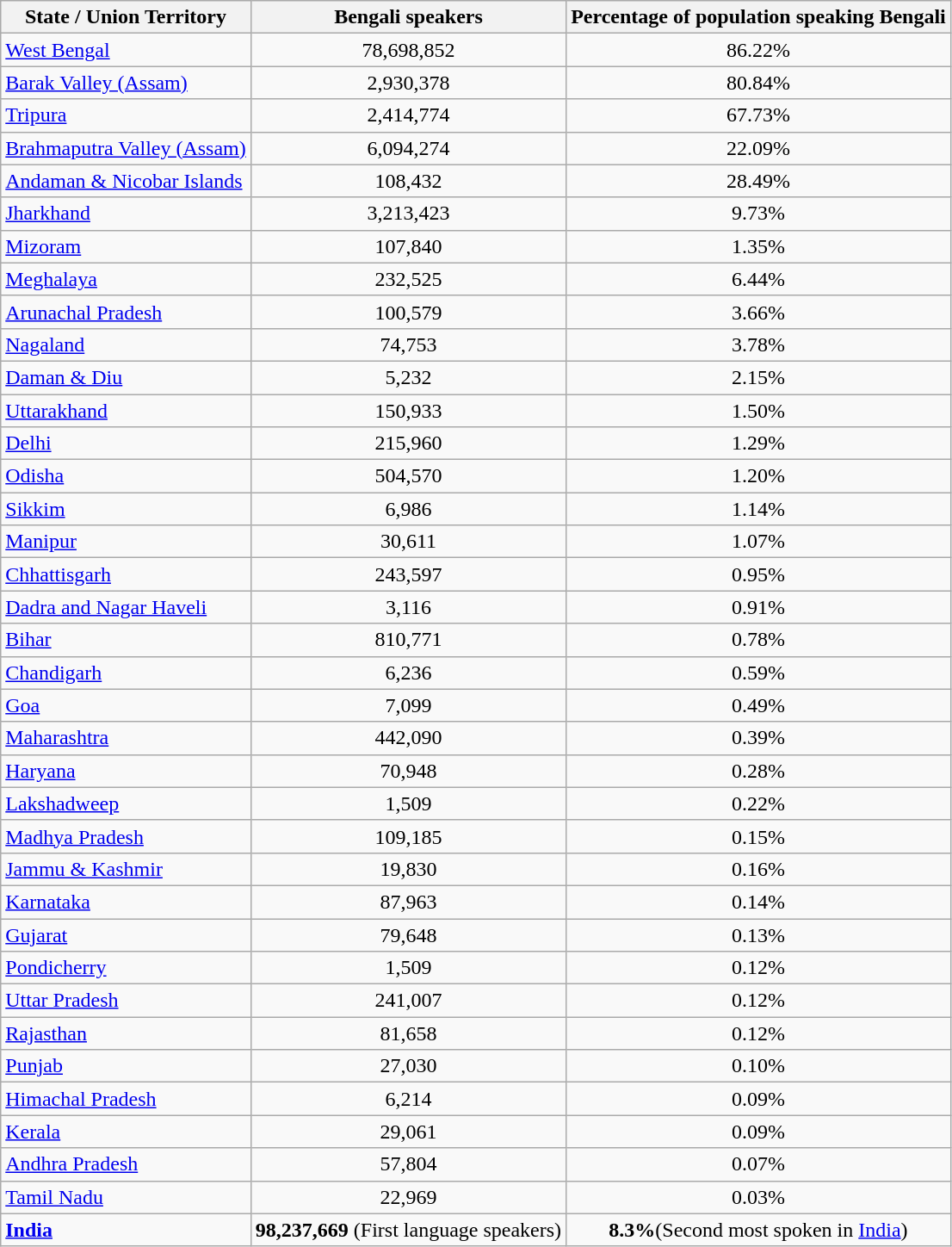<table class="sortable wikitable">
<tr>
<th data-sort-type="text">State / Union Territory</th>
<th data-sort-type="number">Bengali speakers</th>
<th data-sort-type="number">Percentage of population speaking Bengali</th>
</tr>
<tr>
<td><a href='#'>West Bengal</a></td>
<td align=center>78,698,852</td>
<td align=center>86.22%</td>
</tr>
<tr>
<td><a href='#'>Barak Valley (Assam)</a></td>
<td align='center'>2,930,378</td>
<td align='center'>80.84%</td>
</tr>
<tr>
<td><a href='#'>Tripura</a></td>
<td align=center>2,414,774</td>
<td align=center>67.73%</td>
</tr>
<tr>
<td><a href='#'>Brahmaputra Valley (Assam)</a></td>
<td align='center'>6,094,274</td>
<td align='center'>22.09%</td>
</tr>
<tr>
<td><a href='#'>Andaman & Nicobar Islands</a></td>
<td align=center>108,432</td>
<td align=center>28.49%</td>
</tr>
<tr>
<td><a href='#'>Jharkhand</a></td>
<td align=center>3,213,423</td>
<td align=center>9.73%</td>
</tr>
<tr>
<td><a href='#'>Mizoram</a></td>
<td align=center>107,840</td>
<td align=center>1.35%</td>
</tr>
<tr>
<td><a href='#'>Meghalaya</a></td>
<td align=center>232,525</td>
<td align=center>6.44%</td>
</tr>
<tr>
<td><a href='#'>Arunachal Pradesh</a></td>
<td align=center>100,579</td>
<td align=center>3.66%</td>
</tr>
<tr>
<td><a href='#'>Nagaland</a></td>
<td align=center>74,753</td>
<td align=center>3.78%</td>
</tr>
<tr>
<td><a href='#'>Daman & Diu</a></td>
<td align=center>5,232</td>
<td align=center>2.15%</td>
</tr>
<tr>
<td><a href='#'>Uttarakhand</a></td>
<td align=center>150,933</td>
<td align=center>1.50%</td>
</tr>
<tr>
<td><a href='#'>Delhi</a></td>
<td align=center>215,960</td>
<td align=center>1.29%</td>
</tr>
<tr>
<td><a href='#'>Odisha</a></td>
<td align=center>504,570</td>
<td align=center>1.20%</td>
</tr>
<tr>
<td><a href='#'>Sikkim</a></td>
<td align=center>6,986</td>
<td align=center>1.14%</td>
</tr>
<tr>
<td><a href='#'>Manipur</a></td>
<td align=center>30,611</td>
<td align=center>1.07%</td>
</tr>
<tr>
<td><a href='#'>Chhattisgarh</a></td>
<td align=center>243,597</td>
<td align=center>0.95%</td>
</tr>
<tr>
<td><a href='#'>Dadra and Nagar Haveli</a></td>
<td align=center>3,116</td>
<td align=center>0.91%</td>
</tr>
<tr>
<td><a href='#'>Bihar</a></td>
<td align=center>810,771</td>
<td align=center>0.78%</td>
</tr>
<tr>
<td><a href='#'>Chandigarh</a></td>
<td align=center>6,236</td>
<td align=center>0.59%</td>
</tr>
<tr>
<td><a href='#'>Goa</a></td>
<td align=center>7,099</td>
<td align=center>0.49%</td>
</tr>
<tr>
<td><a href='#'>Maharashtra</a></td>
<td align=center>442,090</td>
<td align=center>0.39%</td>
</tr>
<tr>
<td><a href='#'>Haryana</a></td>
<td align=center>70,948</td>
<td align=center>0.28%</td>
</tr>
<tr>
<td><a href='#'>Lakshadweep</a></td>
<td align=center>1,509</td>
<td align=center>0.22%</td>
</tr>
<tr>
<td><a href='#'>Madhya Pradesh</a></td>
<td align=center>109,185</td>
<td align=center>0.15%</td>
</tr>
<tr>
<td><a href='#'>Jammu & Kashmir</a></td>
<td align=center>19,830</td>
<td align=center>0.16%</td>
</tr>
<tr>
<td><a href='#'>Karnataka</a></td>
<td align=center>87,963</td>
<td align=center>0.14%</td>
</tr>
<tr>
<td><a href='#'>Gujarat</a></td>
<td align=center>79,648</td>
<td align=center>0.13%</td>
</tr>
<tr>
<td><a href='#'>Pondicherry</a></td>
<td align=center>1,509</td>
<td align=center>0.12%</td>
</tr>
<tr>
<td><a href='#'>Uttar Pradesh</a></td>
<td align=center>241,007</td>
<td align=center>0.12%</td>
</tr>
<tr>
<td><a href='#'>Rajasthan</a></td>
<td align=center>81,658</td>
<td align=center>0.12%</td>
</tr>
<tr>
<td><a href='#'>Punjab</a></td>
<td align=center>27,030</td>
<td align=center>0.10%</td>
</tr>
<tr>
<td><a href='#'>Himachal Pradesh</a></td>
<td align=center>6,214</td>
<td align=center>0.09%</td>
</tr>
<tr>
<td><a href='#'>Kerala</a></td>
<td align=center>29,061</td>
<td align=center>0.09%</td>
</tr>
<tr>
<td><a href='#'>Andhra Pradesh</a></td>
<td align=center>57,804</td>
<td align=center>0.07%</td>
</tr>
<tr>
<td><a href='#'>Tamil Nadu</a></td>
<td align=center>22,969</td>
<td align=center>0.03%</td>
</tr>
<tr class="sortbottom">
<td><strong><a href='#'>India</a></strong></td>
<td><strong>98,237,669</strong> (First language speakers)</td>
<td align=center><strong>8.3%</strong>(Second most spoken in <a href='#'>India</a>)</td>
</tr>
</table>
